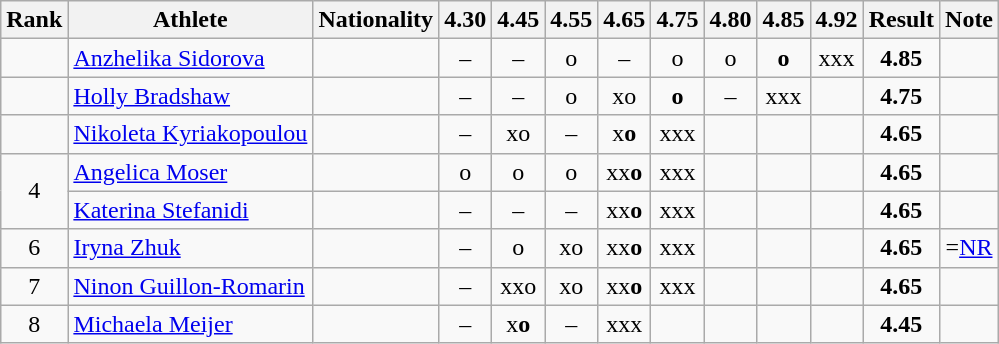<table class="wikitable sortable" style="text-align:center">
<tr>
<th>Rank</th>
<th>Athlete</th>
<th>Nationality</th>
<th>4.30</th>
<th>4.45</th>
<th>4.55</th>
<th>4.65</th>
<th>4.75</th>
<th>4.80</th>
<th>4.85</th>
<th>4.92</th>
<th>Result</th>
<th>Note</th>
</tr>
<tr>
<td></td>
<td align=left><a href='#'>Anzhelika Sidorova</a></td>
<td align=left></td>
<td>–</td>
<td>–</td>
<td>o</td>
<td>–</td>
<td>o</td>
<td>o</td>
<td><strong>o</strong></td>
<td>xxx</td>
<td><strong>4.85</strong></td>
<td></td>
</tr>
<tr>
<td></td>
<td align=left><a href='#'>Holly Bradshaw</a></td>
<td align=left></td>
<td>–</td>
<td>–</td>
<td>o</td>
<td>xo</td>
<td><strong>o</strong></td>
<td>–</td>
<td>xxx</td>
<td></td>
<td><strong>4.75</strong></td>
<td></td>
</tr>
<tr>
<td></td>
<td align=left><a href='#'>Nikoleta Kyriakopoulou</a></td>
<td align=left></td>
<td>–</td>
<td>xo</td>
<td>–</td>
<td>x<strong>o</strong></td>
<td>xxx</td>
<td></td>
<td></td>
<td></td>
<td><strong>4.65</strong></td>
<td></td>
</tr>
<tr>
<td rowspan=2>4</td>
<td align=left><a href='#'>Angelica Moser</a></td>
<td align=left></td>
<td>o</td>
<td>o</td>
<td>o</td>
<td>xx<strong>o</strong></td>
<td>xxx</td>
<td></td>
<td></td>
<td></td>
<td><strong>4.65</strong></td>
<td></td>
</tr>
<tr>
<td align=left><a href='#'>Katerina Stefanidi</a></td>
<td align=left></td>
<td>–</td>
<td>–</td>
<td>–</td>
<td>xx<strong>o</strong></td>
<td>xxx</td>
<td></td>
<td></td>
<td></td>
<td><strong>4.65</strong></td>
<td></td>
</tr>
<tr>
<td>6</td>
<td align=left><a href='#'>Iryna Zhuk</a></td>
<td align=left></td>
<td>–</td>
<td>o</td>
<td>xo</td>
<td>xx<strong>o</strong></td>
<td>xxx</td>
<td></td>
<td></td>
<td></td>
<td><strong>4.65</strong></td>
<td>=<a href='#'>NR</a></td>
</tr>
<tr>
<td>7</td>
<td align=left><a href='#'>Ninon Guillon-Romarin</a></td>
<td align=left></td>
<td>–</td>
<td>xxo</td>
<td>xo</td>
<td>xx<strong>o</strong></td>
<td>xxx</td>
<td></td>
<td></td>
<td></td>
<td><strong>4.65</strong></td>
<td></td>
</tr>
<tr>
<td>8</td>
<td align=left><a href='#'>Michaela Meijer</a></td>
<td align=left></td>
<td>–</td>
<td>x<strong>o</strong></td>
<td>–</td>
<td>xxx</td>
<td></td>
<td></td>
<td></td>
<td></td>
<td><strong>4.45</strong></td>
<td></td>
</tr>
</table>
